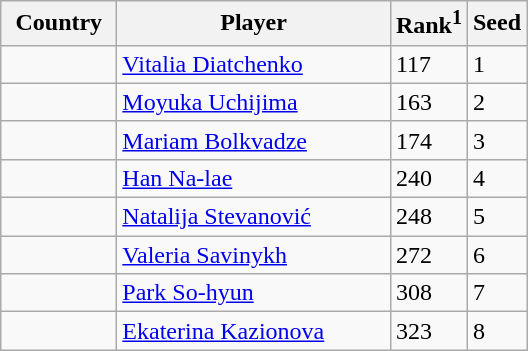<table class="sortable wikitable">
<tr>
<th width="70">Country</th>
<th width="175">Player</th>
<th>Rank<sup>1</sup></th>
<th>Seed</th>
</tr>
<tr>
<td></td>
<td><a href='#'>Vitalia Diatchenko</a></td>
<td>117</td>
<td>1</td>
</tr>
<tr>
<td></td>
<td><a href='#'>Moyuka Uchijima</a></td>
<td>163</td>
<td>2</td>
</tr>
<tr>
<td></td>
<td><a href='#'>Mariam Bolkvadze</a></td>
<td>174</td>
<td>3</td>
</tr>
<tr>
<td></td>
<td><a href='#'>Han Na-lae</a></td>
<td>240</td>
<td>4</td>
</tr>
<tr>
<td></td>
<td><a href='#'>Natalija Stevanović</a></td>
<td>248</td>
<td>5</td>
</tr>
<tr>
<td></td>
<td><a href='#'>Valeria Savinykh</a></td>
<td>272</td>
<td>6</td>
</tr>
<tr>
<td></td>
<td><a href='#'>Park So-hyun</a></td>
<td>308</td>
<td>7</td>
</tr>
<tr>
<td></td>
<td><a href='#'>Ekaterina Kazionova</a></td>
<td>323</td>
<td>8</td>
</tr>
</table>
